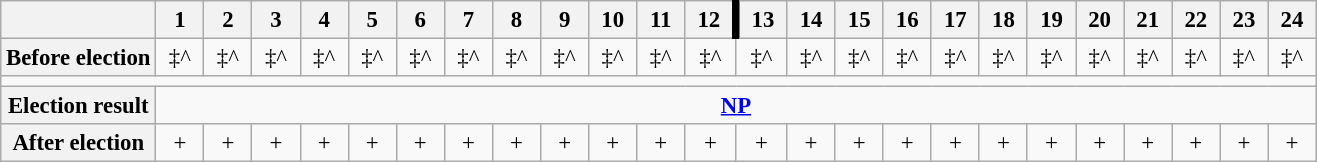<table class="wikitable" style="text-align:center; font-size:95%">
<tr>
<th></th>
<th width=25px>1</th>
<th width=25px>2</th>
<th width=25px>3</th>
<th width=25px>4</th>
<th width=25px>5</th>
<th width=25px>6</th>
<th width=25px>7</th>
<th width=25px>8</th>
<th width=25px>9</th>
<th width=25px>10</th>
<th width=25px>11</th>
<th width=25px>12</th>
<th width=25px style="border-left:5px solid black;">13</th>
<th width=25px>14</th>
<th width=25px>15</th>
<th width=25px>16</th>
<th width=25px>17</th>
<th width=25px>18</th>
<th width=25px>19</th>
<th width=25px>20</th>
<th width=25px>21</th>
<th width=25px>22</th>
<th width=25px>23</th>
<th width=25px>24</th>
</tr>
<tr>
<th>Before election</th>
<td>‡^</td>
<td>‡^</td>
<td>‡^</td>
<td>‡^</td>
<td>‡^</td>
<td>‡^</td>
<td>‡^</td>
<td>‡^</td>
<td>‡^</td>
<td>‡^</td>
<td>‡^</td>
<td>‡^</td>
<td>‡^</td>
<td>‡^</td>
<td>‡^</td>
<td>‡^</td>
<td>‡^</td>
<td>‡^</td>
<td>‡^</td>
<td>‡^</td>
<td>‡^</td>
<td>‡^</td>
<td>‡^</td>
<td>‡^</td>
</tr>
<tr>
<td colspan=25></td>
</tr>
<tr>
<th>Election result</th>
<td colspan=24 bgcolor=><strong><a href='#'>NP</a></strong></td>
</tr>
<tr>
<th>After election</th>
<td bgcolor=>+</td>
<td bgcolor=>+</td>
<td bgcolor=>+</td>
<td bgcolor=>+</td>
<td bgcolor=>+</td>
<td bgcolor=>+</td>
<td bgcolor=>+</td>
<td bgcolor=>+</td>
<td bgcolor=>+</td>
<td bgcolor=>+</td>
<td bgcolor=>+</td>
<td bgcolor=>+</td>
<td bgcolor=>+</td>
<td bgcolor=>+</td>
<td bgcolor=>+</td>
<td bgcolor=>+</td>
<td bgcolor=>+</td>
<td bgcolor=>+</td>
<td bgcolor=>+</td>
<td bgcolor=>+</td>
<td bgcolor=>+</td>
<td bgcolor=>+</td>
<td bgcolor=>+</td>
<td bgcolor=>+</td>
</tr>
</table>
